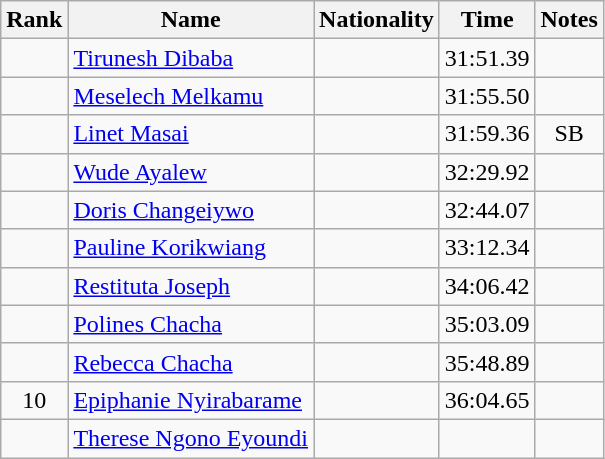<table class="wikitable sortable" style="text-align:center">
<tr>
<th>Rank</th>
<th>Name</th>
<th>Nationality</th>
<th>Time</th>
<th>Notes</th>
</tr>
<tr>
<td></td>
<td align=left><a href='#'>Tirunesh Dibaba</a></td>
<td align=left></td>
<td>31:51.39</td>
<td></td>
</tr>
<tr>
<td></td>
<td align=left><a href='#'>Meselech Melkamu</a></td>
<td align=left></td>
<td>31:55.50</td>
<td></td>
</tr>
<tr>
<td></td>
<td align=left><a href='#'>Linet Masai</a></td>
<td align=left></td>
<td>31:59.36</td>
<td>SB</td>
</tr>
<tr>
<td></td>
<td align=left><a href='#'>Wude Ayalew</a></td>
<td align=left></td>
<td>32:29.92</td>
<td></td>
</tr>
<tr>
<td></td>
<td align=left><a href='#'>Doris Changeiywo</a></td>
<td align=left></td>
<td>32:44.07</td>
<td></td>
</tr>
<tr>
<td></td>
<td align=left><a href='#'>Pauline Korikwiang</a></td>
<td align=left></td>
<td>33:12.34</td>
<td></td>
</tr>
<tr>
<td></td>
<td align=left><a href='#'>Restituta Joseph</a></td>
<td align=left></td>
<td>34:06.42</td>
<td></td>
</tr>
<tr>
<td></td>
<td align=left><a href='#'>Polines Chacha</a></td>
<td align=left></td>
<td>35:03.09</td>
<td></td>
</tr>
<tr>
<td></td>
<td align=left><a href='#'>Rebecca Chacha</a></td>
<td align=left></td>
<td>35:48.89</td>
<td></td>
</tr>
<tr>
<td>10</td>
<td align=left><a href='#'>Epiphanie Nyirabarame</a></td>
<td align=left></td>
<td>36:04.65</td>
<td></td>
</tr>
<tr>
<td></td>
<td align=left><a href='#'>Therese Ngono Eyoundi</a></td>
<td align=left></td>
<td></td>
<td></td>
</tr>
</table>
